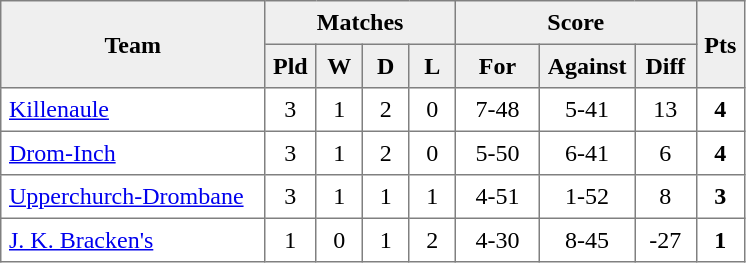<table style=border-collapse:collapse border=1 cellspacing=0 cellpadding=5>
<tr align=center bgcolor=#efefef>
<th rowspan=2 width=165>Team</th>
<th colspan=4>Matches</th>
<th colspan=3>Score</th>
<th rowspan=2width=20>Pts</th>
</tr>
<tr align=center bgcolor=#efefef>
<th width=20>Pld</th>
<th width=20>W</th>
<th width=20>D</th>
<th width=20>L</th>
<th width=45>For</th>
<th width=45>Against</th>
<th width=30>Diff</th>
</tr>
<tr align=center>
<td style="text-align:left;"><a href='#'>Killenaule</a></td>
<td>3</td>
<td>1</td>
<td>2</td>
<td>0</td>
<td>7-48</td>
<td>5-41</td>
<td>13</td>
<td><strong>4</strong></td>
</tr>
<tr align=center>
<td style="text-align:left;"><a href='#'>Drom-Inch</a></td>
<td>3</td>
<td>1</td>
<td>2</td>
<td>0</td>
<td>5-50</td>
<td>6-41</td>
<td>6</td>
<td><strong>4</strong></td>
</tr>
<tr align=center>
<td style="text-align:left;"><a href='#'>Upperchurch-Drombane</a></td>
<td>3</td>
<td>1</td>
<td>1</td>
<td>1</td>
<td>4-51</td>
<td>1-52</td>
<td>8</td>
<td><strong>3</strong></td>
</tr>
<tr align=center>
<td style="text-align:left;"><a href='#'>J. K. Bracken's</a></td>
<td>1</td>
<td>0</td>
<td>1</td>
<td>2</td>
<td>4-30</td>
<td>8-45</td>
<td>-27</td>
<td><strong>1</strong></td>
</tr>
</table>
